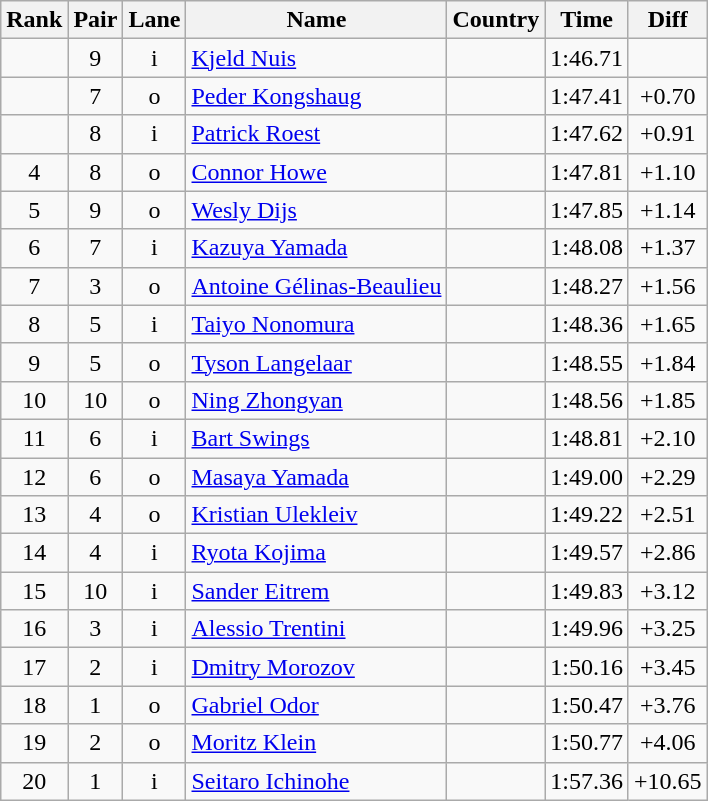<table class="wikitable sortable" style="text-align:center">
<tr>
<th>Rank</th>
<th>Pair</th>
<th>Lane</th>
<th>Name</th>
<th>Country</th>
<th>Time</th>
<th>Diff</th>
</tr>
<tr>
<td></td>
<td>9</td>
<td>i</td>
<td align=left><a href='#'>Kjeld Nuis</a></td>
<td align=left></td>
<td>1:46.71</td>
</tr>
<tr>
<td></td>
<td>7</td>
<td>o</td>
<td align=left><a href='#'>Peder Kongshaug</a></td>
<td align=left></td>
<td>1:47.41</td>
<td>+0.70</td>
</tr>
<tr>
<td></td>
<td>8</td>
<td>i</td>
<td align=left><a href='#'>Patrick Roest</a></td>
<td align=left></td>
<td>1:47.62</td>
<td>+0.91</td>
</tr>
<tr>
<td>4</td>
<td>8</td>
<td>o</td>
<td align=left><a href='#'>Connor Howe</a></td>
<td align=left></td>
<td>1:47.81</td>
<td>+1.10</td>
</tr>
<tr>
<td>5</td>
<td>9</td>
<td>o</td>
<td align=left><a href='#'>Wesly Dijs</a></td>
<td align=left></td>
<td>1:47.85</td>
<td>+1.14</td>
</tr>
<tr>
<td>6</td>
<td>7</td>
<td>i</td>
<td align=left><a href='#'>Kazuya Yamada</a></td>
<td align=left></td>
<td>1:48.08</td>
<td>+1.37</td>
</tr>
<tr>
<td>7</td>
<td>3</td>
<td>o</td>
<td align=left><a href='#'>Antoine Gélinas-Beaulieu</a></td>
<td align=left></td>
<td>1:48.27</td>
<td>+1.56</td>
</tr>
<tr>
<td>8</td>
<td>5</td>
<td>i</td>
<td align=left><a href='#'>Taiyo Nonomura</a></td>
<td align=left></td>
<td>1:48.36</td>
<td>+1.65</td>
</tr>
<tr>
<td>9</td>
<td>5</td>
<td>o</td>
<td align=left><a href='#'>Tyson Langelaar</a></td>
<td align=left></td>
<td>1:48.55</td>
<td>+1.84</td>
</tr>
<tr>
<td>10</td>
<td>10</td>
<td>o</td>
<td align=left><a href='#'>Ning Zhongyan</a></td>
<td align=left></td>
<td>1:48.56</td>
<td>+1.85</td>
</tr>
<tr>
<td>11</td>
<td>6</td>
<td>i</td>
<td align=left><a href='#'>Bart Swings</a></td>
<td align=left></td>
<td>1:48.81</td>
<td>+2.10</td>
</tr>
<tr>
<td>12</td>
<td>6</td>
<td>o</td>
<td align=left><a href='#'>Masaya Yamada</a></td>
<td align=left></td>
<td>1:49.00</td>
<td>+2.29</td>
</tr>
<tr>
<td>13</td>
<td>4</td>
<td>o</td>
<td align=left><a href='#'>Kristian Ulekleiv</a></td>
<td align=left></td>
<td>1:49.22</td>
<td>+2.51</td>
</tr>
<tr>
<td>14</td>
<td>4</td>
<td>i</td>
<td align=left><a href='#'>Ryota Kojima</a></td>
<td align=left></td>
<td>1:49.57</td>
<td>+2.86</td>
</tr>
<tr>
<td>15</td>
<td>10</td>
<td>i</td>
<td align=left><a href='#'>Sander Eitrem</a></td>
<td align=left></td>
<td>1:49.83</td>
<td>+3.12</td>
</tr>
<tr>
<td>16</td>
<td>3</td>
<td>i</td>
<td align=left><a href='#'>Alessio Trentini</a></td>
<td align=left></td>
<td>1:49.96</td>
<td>+3.25</td>
</tr>
<tr>
<td>17</td>
<td>2</td>
<td>i</td>
<td align=left><a href='#'>Dmitry Morozov</a></td>
<td align=left></td>
<td>1:50.16</td>
<td>+3.45</td>
</tr>
<tr>
<td>18</td>
<td>1</td>
<td>o</td>
<td align=left><a href='#'>Gabriel Odor</a></td>
<td align=left></td>
<td>1:50.47</td>
<td>+3.76</td>
</tr>
<tr>
<td>19</td>
<td>2</td>
<td>o</td>
<td align=left><a href='#'>Moritz Klein</a></td>
<td align=left></td>
<td>1:50.77</td>
<td>+4.06</td>
</tr>
<tr>
<td>20</td>
<td>1</td>
<td>i</td>
<td align=left><a href='#'>Seitaro Ichinohe</a></td>
<td align=left></td>
<td>1:57.36</td>
<td>+10.65</td>
</tr>
</table>
